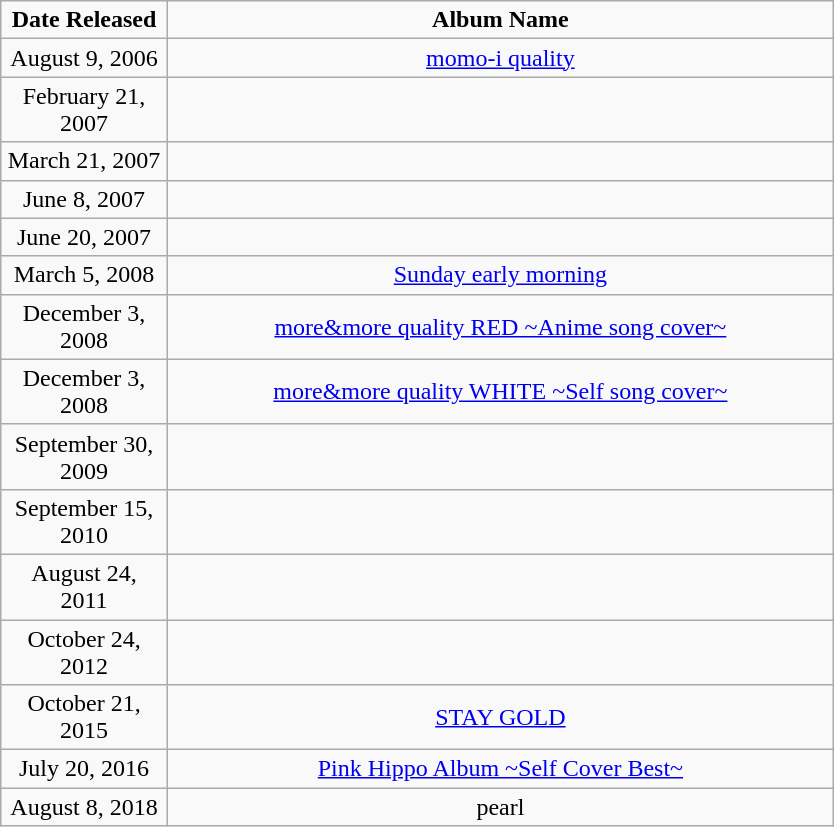<table class="wikitable" style="text-align:center; width:44%">
<tr>
<td width="20%"><strong>Date Released</strong></td>
<td width="80%"><strong>Album Name</strong></td>
</tr>
<tr>
<td>August 9, 2006</td>
<td><a href='#'>momo-i quality</a></td>
</tr>
<tr>
<td>February 21, 2007</td>
<td></td>
</tr>
<tr>
<td>March 21, 2007</td>
<td></td>
</tr>
<tr>
<td>June 8, 2007</td>
<td></td>
</tr>
<tr>
<td>June 20, 2007</td>
<td></td>
</tr>
<tr>
<td>March 5, 2008</td>
<td><a href='#'>Sunday early morning</a></td>
</tr>
<tr>
<td>December 3, 2008</td>
<td><a href='#'>more&more quality RED ~Anime song cover~</a></td>
</tr>
<tr>
<td>December 3, 2008</td>
<td><a href='#'>more&more quality WHITE ~Self song cover~</a></td>
</tr>
<tr>
<td>September 30, 2009</td>
<td></td>
</tr>
<tr>
<td>September 15, 2010</td>
<td></td>
</tr>
<tr>
<td>August 24, 2011</td>
<td></td>
</tr>
<tr>
<td>October 24, 2012</td>
<td></td>
</tr>
<tr>
<td>October 21, 2015</td>
<td><a href='#'>STAY GOLD</a></td>
</tr>
<tr>
<td>July 20, 2016</td>
<td><a href='#'>Pink Hippo Album ~Self Cover Best~</a></td>
</tr>
<tr>
<td>August 8, 2018</td>
<td>pearl</td>
</tr>
</table>
